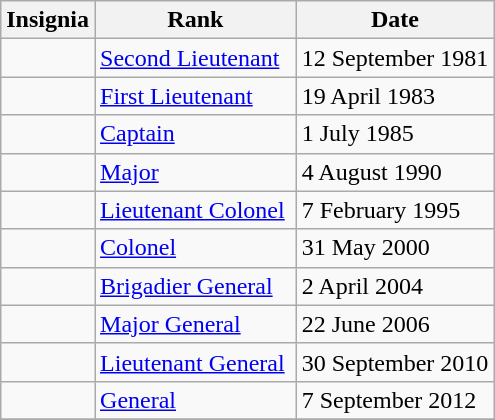<table class="wikitable">
<tr>
<th>Insignia</th>
<th>Rank</th>
<th>Date</th>
</tr>
<tr>
<td></td>
<td><a href='#'>Second Lieutenant</a></td>
<td>12 September 1981</td>
</tr>
<tr>
<td></td>
<td><a href='#'>First Lieutenant</a></td>
<td>19 April 1983</td>
</tr>
<tr>
<td></td>
<td><a href='#'>Captain</a></td>
<td>1 July 1985</td>
</tr>
<tr>
<td></td>
<td><a href='#'>Major</a></td>
<td>4 August 1990</td>
</tr>
<tr>
<td></td>
<td><a href='#'>Lieutenant Colonel</a></td>
<td>7 February 1995</td>
</tr>
<tr>
<td></td>
<td><a href='#'>Colonel</a></td>
<td>31 May 2000</td>
</tr>
<tr>
<td></td>
<td><a href='#'>Brigadier General</a></td>
<td>2 April 2004</td>
</tr>
<tr>
<td></td>
<td><a href='#'>Major General</a></td>
<td>22 June 2006</td>
</tr>
<tr>
<td></td>
<td><a href='#'>Lieutenant General</a> </td>
<td>30 September 2010</td>
</tr>
<tr>
<td></td>
<td><a href='#'>General</a> </td>
<td>7 September 2012</td>
</tr>
<tr>
</tr>
</table>
